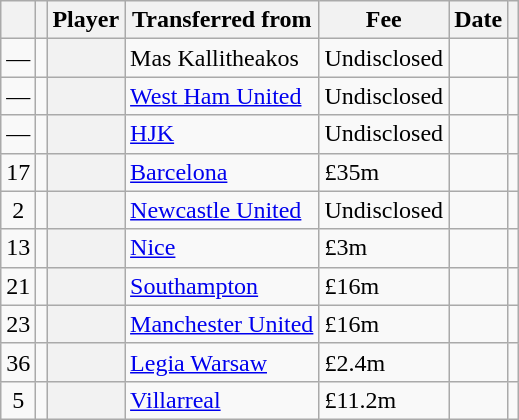<table class="wikitable plainrowheaders";>
<tr>
<th scope="col"></th>
<th scope="col"></th>
<th scope="col">Player</th>
<th scope="col">Transferred from</th>
<th scope="col">Fee</th>
<th scope="col">Date</th>
<th scope="col"></th>
</tr>
<tr>
<td style="text-align:center">—</td>
<td style="text-align:center"></td>
<th scope="row"></th>
<td> Mas Kallitheakos</td>
<td>Undisclosed</td>
<td></td>
<td style="text-align:center"></td>
</tr>
<tr>
<td style="text-align:center">—</td>
<td style="text-align:center"></td>
<th scope="row"></th>
<td> <a href='#'>West Ham United</a></td>
<td>Undisclosed</td>
<td></td>
<td style="text-align:center"></td>
</tr>
<tr>
<td style="text-align:center">—</td>
<td style="text-align:center"></td>
<th scope="row"></th>
<td> <a href='#'>HJK</a></td>
<td>Undisclosed</td>
<td></td>
<td style="text-align:center"></td>
</tr>
<tr>
<td style="text-align:center">17</td>
<td style="text-align:center"></td>
<th scope="row"></th>
<td> <a href='#'>Barcelona</a></td>
<td>£35m</td>
<td></td>
<td style="text-align:center"></td>
</tr>
<tr>
<td style="text-align:center">2</td>
<td style="text-align:center"></td>
<th scope="row"></th>
<td> <a href='#'>Newcastle United</a></td>
<td>Undisclosed</td>
<td></td>
<td style="text-align:center"></td>
</tr>
<tr>
<td style="text-align:center">13</td>
<td style="text-align:center"></td>
<th scope="row"></th>
<td> <a href='#'>Nice</a></td>
<td>£3m</td>
<td></td>
<td style="text-align:center"></td>
</tr>
<tr>
<td style="text-align:center">21</td>
<td style="text-align:center"></td>
<th scope="row"></th>
<td> <a href='#'>Southampton</a></td>
<td>£16m</td>
<td></td>
<td style="text-align:center"></td>
</tr>
<tr>
<td style="text-align:center">23</td>
<td style="text-align:center"></td>
<th scope="row"></th>
<td> <a href='#'>Manchester United</a></td>
<td>£16m</td>
<td></td>
<td style="text-align:center"></td>
</tr>
<tr>
<td style="text-align:center">36</td>
<td style="text-align:center"></td>
<th scope="row"></th>
<td> <a href='#'>Legia Warsaw</a></td>
<td>£2.4m</td>
<td></td>
<td style="text-align:center"></td>
</tr>
<tr>
<td style="text-align:center">5</td>
<td style="text-align:center"></td>
<th scope="row"></th>
<td> <a href='#'>Villarreal</a></td>
<td>£11.2m</td>
<td></td>
<td style="text-align:center"></td>
</tr>
</table>
